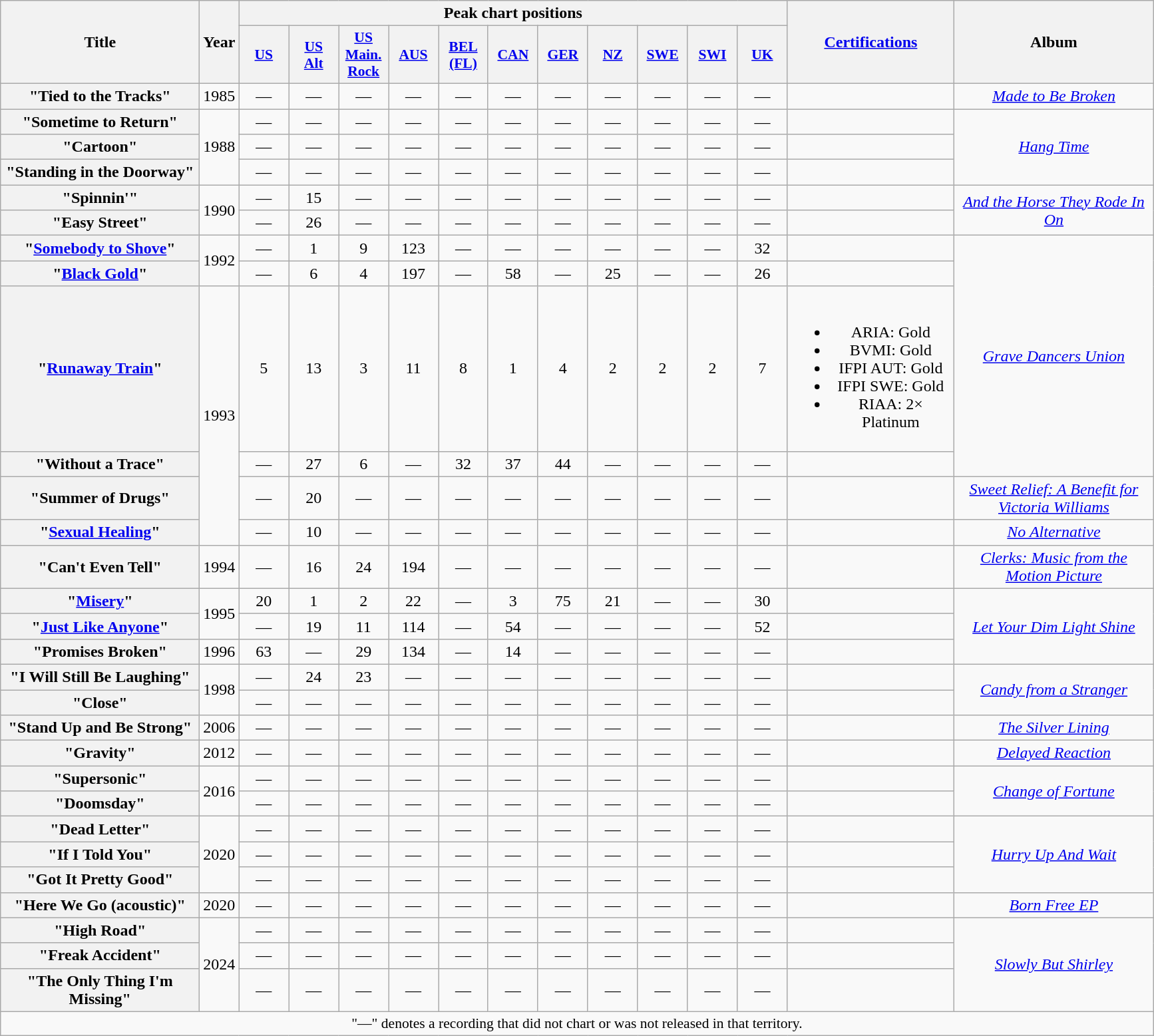<table class="wikitable plainrowheaders" style="text-align:center;" border="1">
<tr>
<th scope="col" rowspan="2" style="width:12em;">Title</th>
<th scope="col" rowspan="2">Year</th>
<th scope="col" colspan="11">Peak chart positions</th>
<th scope="col" rowspan="2" style="width:10em;"><a href='#'>Certifications</a></th>
<th scope="col" rowspan="2" style="width:12em;">Album</th>
</tr>
<tr>
<th scope="col" style="width:3em;font-size:90%;"><a href='#'>US</a><br></th>
<th scope="col" style="width:3em;font-size:90%;"><a href='#'>US<br>Alt</a><br></th>
<th scope="col" style="width:3em;font-size:90%;"><a href='#'>US<br>Main.<br>Rock</a><br></th>
<th scope="col" style="width:3em;font-size:90%;"><a href='#'>AUS</a><br></th>
<th scope="col" style="width:3em;font-size:90%;"><a href='#'>BEL<br>(FL)</a><br></th>
<th scope="col" style="width:3em;font-size:90%;"><a href='#'>CAN</a><br></th>
<th scope="col" style="width:3em;font-size:90%;"><a href='#'>GER</a><br></th>
<th scope="col" style="width:3em;font-size:90%;"><a href='#'>NZ</a><br></th>
<th scope="col" style="width:3em;font-size:90%;"><a href='#'>SWE</a><br></th>
<th scope="col" style="width:3em;font-size:90%;"><a href='#'>SWI</a><br></th>
<th scope="col" style="width:3em;font-size:90%;"><a href='#'>UK</a><br></th>
</tr>
<tr>
<th scope="row">"Tied to the Tracks"</th>
<td>1985</td>
<td>—</td>
<td>—</td>
<td>—</td>
<td>—</td>
<td>—</td>
<td>—</td>
<td>—</td>
<td>—</td>
<td>—</td>
<td>—</td>
<td>—</td>
<td></td>
<td><em><a href='#'>Made to Be Broken</a></em></td>
</tr>
<tr>
<th scope="row">"Sometime to Return"</th>
<td rowspan="3">1988</td>
<td>—</td>
<td>—</td>
<td>—</td>
<td>—</td>
<td>—</td>
<td>—</td>
<td>—</td>
<td>—</td>
<td>—</td>
<td>—</td>
<td>—</td>
<td></td>
<td rowspan="3"><em><a href='#'>Hang Time</a></em></td>
</tr>
<tr>
<th scope="row">"Cartoon"</th>
<td>—</td>
<td>—</td>
<td>—</td>
<td>—</td>
<td>—</td>
<td>—</td>
<td>—</td>
<td>—</td>
<td>—</td>
<td>—</td>
<td>—</td>
<td></td>
</tr>
<tr>
<th scope="row">"Standing in the Doorway"</th>
<td>—</td>
<td>—</td>
<td>—</td>
<td>—</td>
<td>—</td>
<td>—</td>
<td>—</td>
<td>—</td>
<td>—</td>
<td>—</td>
<td>—</td>
<td></td>
</tr>
<tr>
<th scope="row">"Spinnin'"</th>
<td rowspan="2">1990</td>
<td>—</td>
<td>15</td>
<td>—</td>
<td>—</td>
<td>—</td>
<td>—</td>
<td>—</td>
<td>—</td>
<td>—</td>
<td>—</td>
<td>—</td>
<td></td>
<td rowspan="2"><em><a href='#'>And the Horse They Rode In On</a></em></td>
</tr>
<tr>
<th scope="row">"Easy Street"</th>
<td>—</td>
<td>26</td>
<td>—</td>
<td>—</td>
<td>—</td>
<td>—</td>
<td>—</td>
<td>—</td>
<td>—</td>
<td>—</td>
<td>—</td>
<td></td>
</tr>
<tr>
<th scope="row">"<a href='#'>Somebody to Shove</a>"</th>
<td rowspan="2">1992</td>
<td>—</td>
<td>1</td>
<td>9</td>
<td>123</td>
<td>—</td>
<td>—</td>
<td>—</td>
<td>—</td>
<td>—</td>
<td>—</td>
<td>32</td>
<td></td>
<td rowspan="4"><em><a href='#'>Grave Dancers Union</a></em></td>
</tr>
<tr>
<th scope="row">"<a href='#'>Black Gold</a>"</th>
<td>—</td>
<td>6</td>
<td>4</td>
<td>197</td>
<td>—</td>
<td>58</td>
<td>—</td>
<td>25</td>
<td>—</td>
<td>—</td>
<td>26</td>
<td></td>
</tr>
<tr>
<th scope="row">"<a href='#'>Runaway Train</a>"</th>
<td rowspan="4">1993</td>
<td>5</td>
<td>13</td>
<td>3</td>
<td>11</td>
<td>8</td>
<td>1</td>
<td>4</td>
<td>2</td>
<td>2</td>
<td>2</td>
<td>7</td>
<td><br><ul><li>ARIA: Gold</li><li>BVMI: Gold</li><li>IFPI AUT: Gold</li><li>IFPI SWE: Gold</li><li>RIAA: 2× Platinum</li></ul></td>
</tr>
<tr>
<th scope="row">"Without a Trace"</th>
<td>—</td>
<td>27</td>
<td>6</td>
<td>—</td>
<td>32</td>
<td>37</td>
<td>44</td>
<td>—</td>
<td>—</td>
<td>—</td>
<td>—</td>
<td></td>
</tr>
<tr>
<th scope="row">"Summer of Drugs"</th>
<td>—</td>
<td>20</td>
<td>—</td>
<td>—</td>
<td>—</td>
<td>—</td>
<td>—</td>
<td>—</td>
<td>—</td>
<td>—</td>
<td>—</td>
<td></td>
<td><em><a href='#'>Sweet Relief: A Benefit for Victoria Williams</a></em></td>
</tr>
<tr>
<th scope="row">"<a href='#'>Sexual Healing</a>"</th>
<td>—</td>
<td>10</td>
<td>—</td>
<td>—</td>
<td>—</td>
<td>—</td>
<td>—</td>
<td>—</td>
<td>—</td>
<td>—</td>
<td>—</td>
<td></td>
<td><em><a href='#'>No Alternative</a></em></td>
</tr>
<tr>
<th scope="row">"Can't Even Tell"</th>
<td>1994</td>
<td>—</td>
<td>16</td>
<td>24</td>
<td>194</td>
<td>—</td>
<td>—</td>
<td>—</td>
<td>—</td>
<td>—</td>
<td>—</td>
<td>—</td>
<td></td>
<td><em><a href='#'>Clerks: Music from the Motion Picture</a></em></td>
</tr>
<tr>
<th scope="row">"<a href='#'>Misery</a>"</th>
<td rowspan="2">1995</td>
<td>20</td>
<td>1</td>
<td>2</td>
<td>22</td>
<td>—</td>
<td>3</td>
<td>75</td>
<td>21</td>
<td>—</td>
<td>—</td>
<td>30</td>
<td></td>
<td rowspan="3"><em><a href='#'>Let Your Dim Light Shine</a></em></td>
</tr>
<tr>
<th scope="row">"<a href='#'>Just Like Anyone</a>"</th>
<td>—</td>
<td>19</td>
<td>11</td>
<td>114</td>
<td>—</td>
<td>54</td>
<td>—</td>
<td>—</td>
<td>—</td>
<td>—</td>
<td>52</td>
<td></td>
</tr>
<tr>
<th scope="row">"Promises Broken"</th>
<td>1996</td>
<td>63</td>
<td>—</td>
<td>29</td>
<td>134</td>
<td>—</td>
<td>14</td>
<td>—</td>
<td>—</td>
<td>—</td>
<td>—</td>
<td>—</td>
<td></td>
</tr>
<tr>
<th scope="row">"I Will Still Be Laughing"</th>
<td rowspan="2">1998</td>
<td>—</td>
<td>24</td>
<td>23</td>
<td>—</td>
<td>—</td>
<td>—</td>
<td>—</td>
<td>—</td>
<td>—</td>
<td>—</td>
<td>—</td>
<td></td>
<td rowspan="2"><em><a href='#'>Candy from a Stranger</a></em></td>
</tr>
<tr>
<th scope="row">"Close"</th>
<td>—</td>
<td>—</td>
<td>—</td>
<td>—</td>
<td>—</td>
<td>—</td>
<td>—</td>
<td>—</td>
<td>—</td>
<td>—</td>
<td>—</td>
<td></td>
</tr>
<tr>
<th scope="row">"Stand Up and Be Strong"</th>
<td>2006</td>
<td>—</td>
<td>—</td>
<td>—</td>
<td>—</td>
<td>—</td>
<td>—</td>
<td>—</td>
<td>—</td>
<td>—</td>
<td>—</td>
<td>—</td>
<td></td>
<td><em><a href='#'>The Silver Lining</a></em></td>
</tr>
<tr>
<th scope="row">"Gravity"</th>
<td>2012</td>
<td>—</td>
<td>—</td>
<td>—</td>
<td>—</td>
<td>—</td>
<td>—</td>
<td>—</td>
<td>—</td>
<td>—</td>
<td>—</td>
<td>—</td>
<td></td>
<td><em><a href='#'>Delayed Reaction</a></em></td>
</tr>
<tr>
<th scope="row">"Supersonic"</th>
<td rowspan="2">2016</td>
<td>—</td>
<td>—</td>
<td>—</td>
<td>—</td>
<td>—</td>
<td>—</td>
<td>—</td>
<td>—</td>
<td>—</td>
<td>—</td>
<td>—</td>
<td></td>
<td rowspan="2"><em><a href='#'>Change of Fortune</a></em></td>
</tr>
<tr>
<th scope="row">"Doomsday"</th>
<td>—</td>
<td>—</td>
<td>—</td>
<td>—</td>
<td>—</td>
<td>—</td>
<td>—</td>
<td>—</td>
<td>—</td>
<td>—</td>
<td>—</td>
<td></td>
</tr>
<tr>
<th scope="row">"Dead Letter"</th>
<td rowspan="3">2020</td>
<td>—</td>
<td>—</td>
<td>—</td>
<td>—</td>
<td>—</td>
<td>—</td>
<td>—</td>
<td>—</td>
<td>—</td>
<td>—</td>
<td>—</td>
<td></td>
<td rowspan="3"><em><a href='#'>Hurry Up And Wait</a></em></td>
</tr>
<tr>
<th scope="row">"If I Told You"</th>
<td>—</td>
<td>—</td>
<td>—</td>
<td>—</td>
<td>—</td>
<td>—</td>
<td>—</td>
<td>—</td>
<td>—</td>
<td>—</td>
<td>—</td>
<td></td>
</tr>
<tr>
<th scope="row">"Got It Pretty Good"</th>
<td>—</td>
<td>—</td>
<td>—</td>
<td>—</td>
<td>—</td>
<td>—</td>
<td>—</td>
<td>—</td>
<td>—</td>
<td>—</td>
<td>—</td>
<td></td>
</tr>
<tr>
<th scope="row">"Here We Go (acoustic)"</th>
<td>2020</td>
<td>—</td>
<td>—</td>
<td>—</td>
<td>—</td>
<td>—</td>
<td>—</td>
<td>—</td>
<td>—</td>
<td>—</td>
<td>—</td>
<td>—</td>
<td></td>
<td><em><a href='#'>Born Free EP</a></em></td>
</tr>
<tr>
<th scope="row">"High Road"</th>
<td rowspan="3">2024</td>
<td>—</td>
<td>—</td>
<td>—</td>
<td>—</td>
<td>—</td>
<td>—</td>
<td>—</td>
<td>—</td>
<td>—</td>
<td>—</td>
<td>—</td>
<td></td>
<td rowspan="3"><em><a href='#'>Slowly But Shirley</a></em></td>
</tr>
<tr>
<th scope="row">"Freak Accident"</th>
<td>—</td>
<td>—</td>
<td>—</td>
<td>—</td>
<td>—</td>
<td>—</td>
<td>—</td>
<td>—</td>
<td>—</td>
<td>—</td>
<td>—</td>
</tr>
<tr>
<th scope="row">"The Only Thing I'm Missing"</th>
<td>—</td>
<td>—</td>
<td>—</td>
<td>—</td>
<td>—</td>
<td>—</td>
<td>—</td>
<td>—</td>
<td>—</td>
<td>—</td>
<td>—</td>
<td></td>
</tr>
<tr>
<td colspan="15" style="font-size:90%">"—" denotes a recording that did not chart or was not released in that territory.</td>
</tr>
</table>
